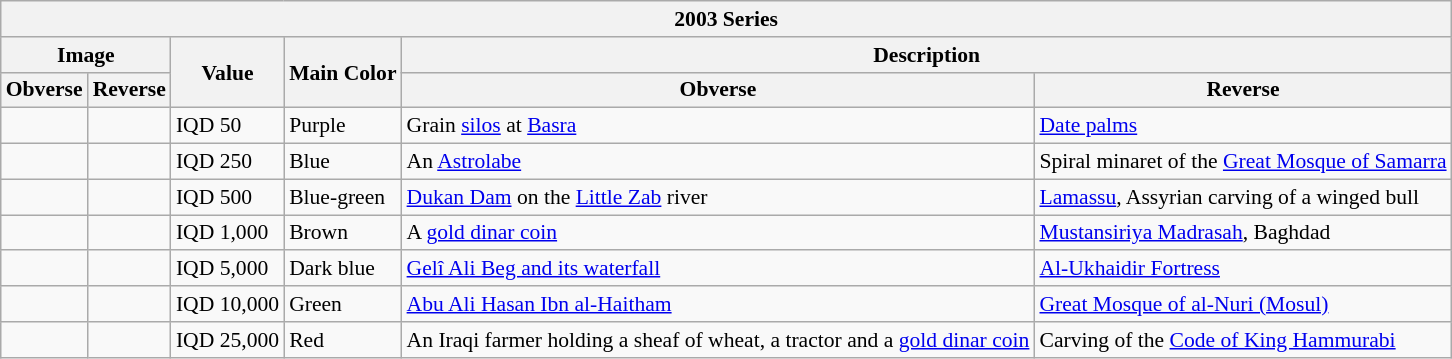<table class="wikitable" style="font-size: 90%">
<tr>
<th colspan=6>2003 Series</th>
</tr>
<tr>
<th colspan=2>Image</th>
<th rowspan=2>Value</th>
<th rowspan=2>Main Color</th>
<th colspan=2>Description</th>
</tr>
<tr>
<th>Obverse</th>
<th>Reverse</th>
<th>Obverse</th>
<th>Reverse</th>
</tr>
<tr>
<td></td>
<td></td>
<td>IQD 50</td>
<td>Purple</td>
<td>Grain <a href='#'>silos</a> at <a href='#'>Basra</a></td>
<td><a href='#'>Date palms</a></td>
</tr>
<tr>
<td></td>
<td></td>
<td>IQD 250</td>
<td>Blue</td>
<td>An <a href='#'>Astrolabe</a></td>
<td>Spiral minaret of the <a href='#'>Great Mosque of Samarra</a></td>
</tr>
<tr>
<td></td>
<td></td>
<td>IQD 500</td>
<td>Blue-green</td>
<td><a href='#'>Dukan Dam</a> on the <a href='#'>Little Zab</a> river</td>
<td><a href='#'>Lamassu</a>, Assyrian carving of a winged bull</td>
</tr>
<tr>
<td></td>
<td></td>
<td>IQD 1,000</td>
<td>Brown</td>
<td>A <a href='#'>gold dinar coin</a></td>
<td><a href='#'>Mustansiriya Madrasah</a>, Baghdad</td>
</tr>
<tr>
<td></td>
<td></td>
<td>IQD 5,000</td>
<td>Dark blue</td>
<td><a href='#'>Gelî Ali Beg and its waterfall</a></td>
<td><a href='#'>Al-Ukhaidir Fortress</a></td>
</tr>
<tr>
<td></td>
<td></td>
<td>IQD 10,000</td>
<td>Green</td>
<td><a href='#'>Abu Ali Hasan Ibn al-Haitham</a></td>
<td><a href='#'>Great Mosque of al-Nuri (Mosul)</a></td>
</tr>
<tr>
<td></td>
<td></td>
<td>IQD 25,000</td>
<td>Red</td>
<td>An Iraqi farmer holding a sheaf of wheat, a tractor and a <a href='#'>gold dinar coin</a></td>
<td>Carving of the <a href='#'>Code of King Hammurabi</a></td>
</tr>
</table>
